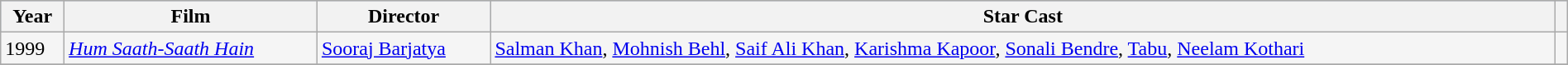<table class="wikitable sortable" style="background:#f5f5f5; width:100%;">
<tr style="background:#B0C4DE; text-align:center;">
<th>Year</th>
<th>Film</th>
<th>Director</th>
<th>Star Cast</th>
<th></th>
</tr>
<tr>
<td>1999</td>
<td><em><a href='#'>Hum Saath-Saath Hain</a></em></td>
<td><a href='#'>Sooraj Barjatya</a></td>
<td><a href='#'>Salman Khan</a>, <a href='#'>Mohnish Behl</a>, <a href='#'>Saif Ali Khan</a>, <a href='#'>Karishma Kapoor</a>, <a href='#'>Sonali Bendre</a>, <a href='#'>Tabu</a>, <a href='#'>Neelam Kothari</a></td>
<td></td>
</tr>
<tr>
</tr>
</table>
